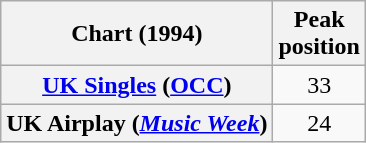<table class="wikitable sortable plainrowheaders" style="text-align:center">
<tr>
<th>Chart (1994)</th>
<th>Peak<br>position</th>
</tr>
<tr>
<th scope="row"><a href='#'>UK Singles</a> (<a href='#'>OCC</a>)</th>
<td>33</td>
</tr>
<tr>
<th scope="row">UK Airplay (<em><a href='#'>Music Week</a></em>)</th>
<td>24</td>
</tr>
</table>
